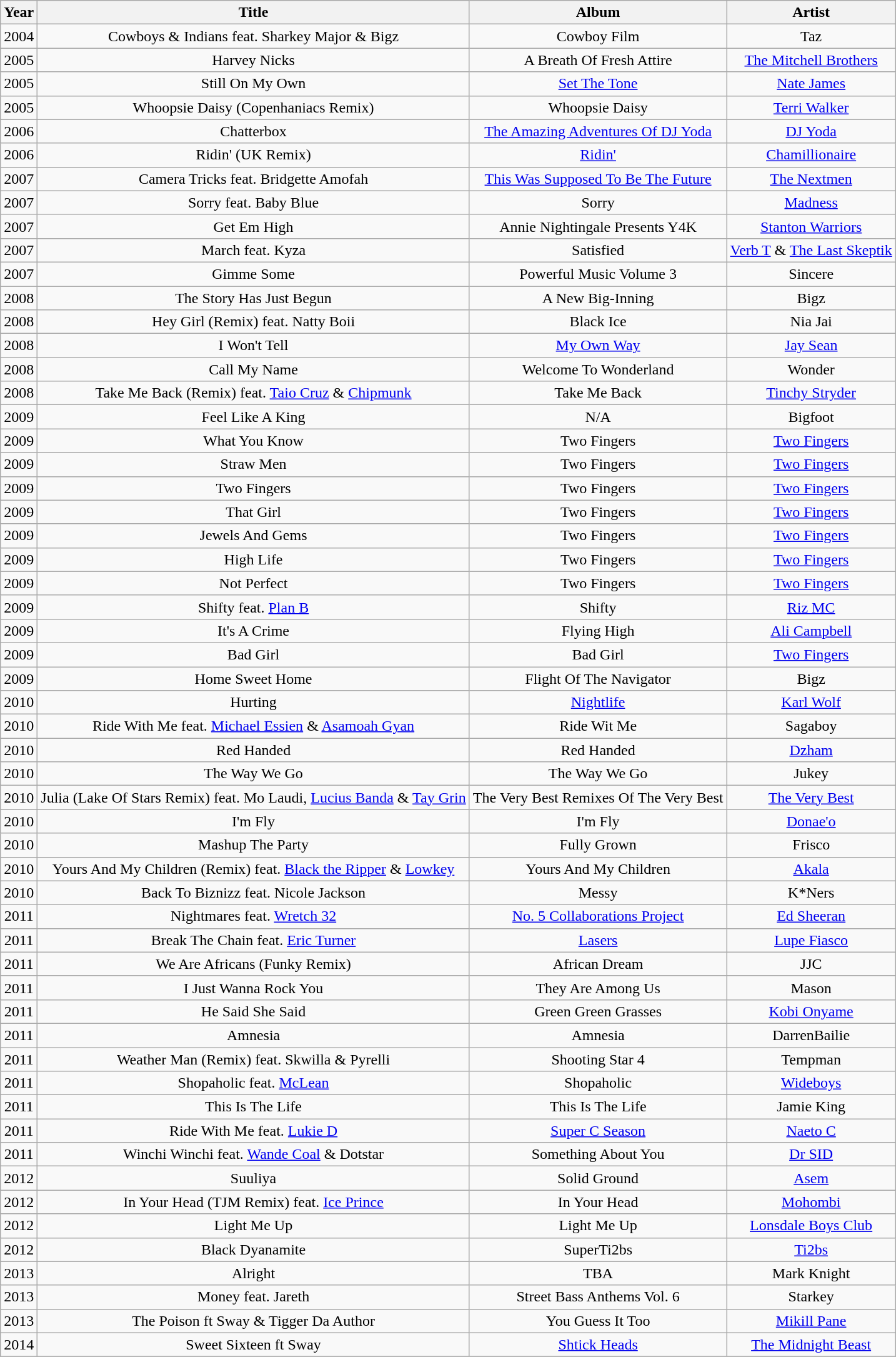<table class="wikitable plainrowheaders" style="text-align:center;" border="1">
<tr>
<th scope="col">Year</th>
<th scope="col">Title</th>
<th scope="col">Album</th>
<th scope="col">Artist</th>
</tr>
<tr>
<td align="center">2004</td>
<td align="center">Cowboys & Indians feat. Sharkey Major & Bigz</td>
<td align="center">Cowboy Film</td>
<td align="center">Taz</td>
</tr>
<tr>
<td align="center">2005</td>
<td align="center">Harvey Nicks</td>
<td align="center">A Breath Of Fresh Attire</td>
<td align="center"><a href='#'>The Mitchell Brothers</a></td>
</tr>
<tr>
<td align="center">2005</td>
<td align="center">Still On My Own</td>
<td align="center"><a href='#'>Set The Tone</a></td>
<td align="center"><a href='#'>Nate James</a></td>
</tr>
<tr>
<td align="center">2005</td>
<td align="center">Whoopsie Daisy (Copenhaniacs Remix)</td>
<td align="center">Whoopsie Daisy</td>
<td align="center"><a href='#'>Terri Walker</a></td>
</tr>
<tr>
<td align="center">2006</td>
<td align="center">Chatterbox</td>
<td align="center"><a href='#'>The Amazing Adventures Of DJ Yoda</a></td>
<td align="center"><a href='#'>DJ Yoda</a></td>
</tr>
<tr>
<td align="center">2006</td>
<td align="center">Ridin' (UK Remix)</td>
<td align="center"><a href='#'>Ridin'</a></td>
<td align="center"><a href='#'>Chamillionaire</a></td>
</tr>
<tr>
<td align="center">2007</td>
<td align="center">Camera Tricks feat. Bridgette Amofah</td>
<td align="center"><a href='#'>This Was Supposed To Be The Future</a></td>
<td align="center"><a href='#'>The Nextmen</a></td>
</tr>
<tr>
<td align="center">2007</td>
<td align="center">Sorry feat. Baby Blue</td>
<td align="center">Sorry</td>
<td align="center"><a href='#'>Madness</a></td>
</tr>
<tr>
<td align="center">2007</td>
<td align="center">Get Em High</td>
<td align="center">Annie Nightingale Presents Y4K</td>
<td align="center"><a href='#'>Stanton Warriors</a></td>
</tr>
<tr>
<td align="center">2007</td>
<td align="center">March feat. Kyza</td>
<td align="center">Satisfied</td>
<td align="center"><a href='#'>Verb T</a> & <a href='#'>The Last Skeptik</a></td>
</tr>
<tr>
<td align="center">2007</td>
<td align="center">Gimme Some</td>
<td align="center">Powerful Music Volume 3</td>
<td align="center">Sincere</td>
</tr>
<tr>
<td align="center">2008</td>
<td align="center">The Story Has Just Begun</td>
<td align="center">A New Big-Inning</td>
<td align="center">Bigz</td>
</tr>
<tr>
<td align="center">2008</td>
<td align="center">Hey Girl (Remix) feat. Natty Boii</td>
<td align="center">Black Ice</td>
<td align="center">Nia Jai</td>
</tr>
<tr>
<td align="center">2008</td>
<td align="center">I Won't Tell</td>
<td align="center"><a href='#'>My Own Way</a></td>
<td align="center"><a href='#'>Jay Sean</a></td>
</tr>
<tr>
<td align="center">2008</td>
<td align="center">Call My Name</td>
<td align="center">Welcome To Wonderland</td>
<td align="center">Wonder</td>
</tr>
<tr>
<td align="center">2008</td>
<td align="center">Take Me Back (Remix) feat. <a href='#'>Taio Cruz</a> & <a href='#'>Chipmunk</a></td>
<td align="center">Take Me Back</td>
<td align="center"><a href='#'>Tinchy Stryder</a></td>
</tr>
<tr>
<td align="center">2009</td>
<td align="center">Feel Like A King</td>
<td align="center">N/A</td>
<td align="center">Bigfoot</td>
</tr>
<tr>
<td align="center">2009</td>
<td align="center">What You Know</td>
<td align="center">Two Fingers</td>
<td align="center"><a href='#'>Two Fingers</a></td>
</tr>
<tr>
<td align="center">2009</td>
<td align="center">Straw Men</td>
<td align="center">Two Fingers</td>
<td align="center"><a href='#'>Two Fingers</a></td>
</tr>
<tr>
<td align="center">2009</td>
<td align="center">Two Fingers</td>
<td align="center">Two Fingers</td>
<td align="center"><a href='#'>Two Fingers</a></td>
</tr>
<tr>
<td align="center">2009</td>
<td align="center">That Girl</td>
<td align="center">Two Fingers</td>
<td align="center"><a href='#'>Two Fingers</a></td>
</tr>
<tr>
<td align="center">2009</td>
<td align="center">Jewels And Gems</td>
<td align="center">Two Fingers</td>
<td align="center"><a href='#'>Two Fingers</a></td>
</tr>
<tr>
<td align="center">2009</td>
<td align="center">High Life</td>
<td align="center">Two Fingers</td>
<td align="center"><a href='#'>Two Fingers</a></td>
</tr>
<tr>
<td align="center">2009</td>
<td align="center">Not Perfect</td>
<td align="center">Two Fingers</td>
<td align="center"><a href='#'>Two Fingers</a></td>
</tr>
<tr>
<td align="center">2009</td>
<td align="center">Shifty feat. <a href='#'>Plan B</a></td>
<td align="center">Shifty</td>
<td align="center"><a href='#'>Riz MC</a></td>
</tr>
<tr>
<td align="center">2009</td>
<td align="center">It's A Crime</td>
<td align="center">Flying High</td>
<td align="center"><a href='#'>Ali Campbell</a></td>
</tr>
<tr>
<td align="center">2009</td>
<td align="center">Bad Girl</td>
<td align="center">Bad Girl</td>
<td align="center"><a href='#'>Two Fingers</a></td>
</tr>
<tr>
<td align="center">2009</td>
<td align="center">Home Sweet Home</td>
<td align="center">Flight Of The Navigator</td>
<td align="center">Bigz</td>
</tr>
<tr>
<td align="center">2010</td>
<td align="center">Hurting</td>
<td align="center"><a href='#'>Nightlife</a></td>
<td align="center"><a href='#'>Karl Wolf</a></td>
</tr>
<tr>
<td align="center">2010</td>
<td align="center">Ride With Me feat. <a href='#'>Michael Essien</a> & <a href='#'>Asamoah Gyan</a></td>
<td align="center">Ride Wit Me</td>
<td align="center">Sagaboy</td>
</tr>
<tr>
<td align="center">2010</td>
<td align="center">Red Handed</td>
<td align="center">Red Handed</td>
<td align="center"><a href='#'>Dzham</a></td>
</tr>
<tr>
<td align="center">2010</td>
<td align="center">The Way We Go</td>
<td align="center">The Way We Go</td>
<td align="center">Jukey</td>
</tr>
<tr>
<td align="center">2010</td>
<td align="center">Julia (Lake Of Stars Remix) feat. Mo Laudi, <a href='#'>Lucius Banda</a> & <a href='#'>Tay Grin</a></td>
<td align="center">The Very Best Remixes Of The Very Best</td>
<td align="center"><a href='#'>The Very Best</a></td>
</tr>
<tr>
<td align="center">2010</td>
<td align="center">I'm Fly</td>
<td align="center">I'm Fly</td>
<td align="center"><a href='#'>Donae'o</a></td>
</tr>
<tr>
<td align="center">2010</td>
<td align="center">Mashup The Party</td>
<td align="center">Fully Grown</td>
<td align="center">Frisco</td>
</tr>
<tr>
<td align="center">2010</td>
<td align="center">Yours And My Children (Remix) feat. <a href='#'>Black the Ripper</a> & <a href='#'>Lowkey</a></td>
<td align="center">Yours And My Children</td>
<td align="center"><a href='#'>Akala</a></td>
</tr>
<tr>
<td align="center">2010</td>
<td align="center">Back To Biznizz feat. Nicole Jackson</td>
<td align="center">Messy</td>
<td align="center">K*Ners</td>
</tr>
<tr>
<td align="center">2011</td>
<td align="center">Nightmares feat. <a href='#'>Wretch 32</a></td>
<td align="center"><a href='#'>No. 5 Collaborations Project</a></td>
<td align="center"><a href='#'>Ed Sheeran</a></td>
</tr>
<tr>
<td align="center">2011</td>
<td align="center">Break The Chain feat. <a href='#'>Eric Turner</a></td>
<td align="center"><a href='#'>Lasers</a></td>
<td align="center"><a href='#'>Lupe Fiasco</a></td>
</tr>
<tr>
<td align="center">2011</td>
<td align="center">We Are Africans (Funky Remix)</td>
<td align="center">African Dream</td>
<td align="center">JJC</td>
</tr>
<tr>
<td align="center">2011</td>
<td align="center">I Just Wanna Rock You</td>
<td align="center">They Are Among Us</td>
<td align="center">Mason</td>
</tr>
<tr>
<td align="center">2011</td>
<td align="center">He Said She Said</td>
<td align="center">Green Green Grasses</td>
<td align="center"><a href='#'>Kobi Onyame</a></td>
</tr>
<tr>
<td align="center">2011</td>
<td align="center">Amnesia</td>
<td align="center">Amnesia</td>
<td align="center">DarrenBailie</td>
</tr>
<tr>
<td align="center">2011</td>
<td align="center">Weather Man (Remix) feat. Skwilla & Pyrelli</td>
<td align="center">Shooting Star 4</td>
<td align="center">Tempman</td>
</tr>
<tr>
<td align="center">2011</td>
<td align="center">Shopaholic feat. <a href='#'>McLean</a></td>
<td align="center">Shopaholic</td>
<td align="center"><a href='#'>Wideboys</a></td>
</tr>
<tr>
<td align="center">2011</td>
<td align="center">This Is The Life</td>
<td align="center">This Is The Life</td>
<td align="center">Jamie King</td>
</tr>
<tr>
<td align="center">2011</td>
<td align="center">Ride With Me feat. <a href='#'>Lukie D</a></td>
<td align="center"><a href='#'>Super C Season</a></td>
<td align="center"><a href='#'>Naeto C</a></td>
</tr>
<tr>
<td align="center">2011</td>
<td align="center">Winchi Winchi feat. <a href='#'>Wande Coal</a> & Dotstar</td>
<td align="center">Something About You</td>
<td align="center"><a href='#'>Dr SID</a></td>
</tr>
<tr>
<td align="center">2012</td>
<td align="center">Suuliya</td>
<td align="center">Solid Ground</td>
<td align="center"><a href='#'>Asem</a></td>
</tr>
<tr>
<td align="center">2012</td>
<td align="center">In Your Head (TJM Remix) feat. <a href='#'>Ice Prince</a></td>
<td align="center">In Your Head</td>
<td align="center"><a href='#'>Mohombi</a></td>
</tr>
<tr>
<td align="center">2012</td>
<td align="center">Light Me Up</td>
<td align="center">Light Me Up</td>
<td align="center"><a href='#'>Lonsdale Boys Club</a></td>
</tr>
<tr>
<td align="center">2012</td>
<td align="center">Black Dyanamite</td>
<td align="center">SuperTi2bs</td>
<td align="center"><a href='#'>Ti2bs</a></td>
</tr>
<tr>
<td align="center">2013</td>
<td align="center">Alright</td>
<td align="center">TBA</td>
<td align="center">Mark Knight</td>
</tr>
<tr>
<td align="center">2013</td>
<td align="center">Money feat. Jareth</td>
<td align="center">Street Bass Anthems Vol. 6</td>
<td align="center">Starkey</td>
</tr>
<tr>
<td align="center">2013</td>
<td align="center">The Poison ft Sway & Tigger Da Author</td>
<td align="center">You Guess It Too</td>
<td align="center"><a href='#'>Mikill Pane</a></td>
</tr>
<tr>
<td align="center">2014</td>
<td align="center">Sweet Sixteen ft Sway</td>
<td align="center"><a href='#'>Shtick Heads</a></td>
<td align="center"><a href='#'>The Midnight Beast</a></td>
</tr>
<tr>
</tr>
</table>
